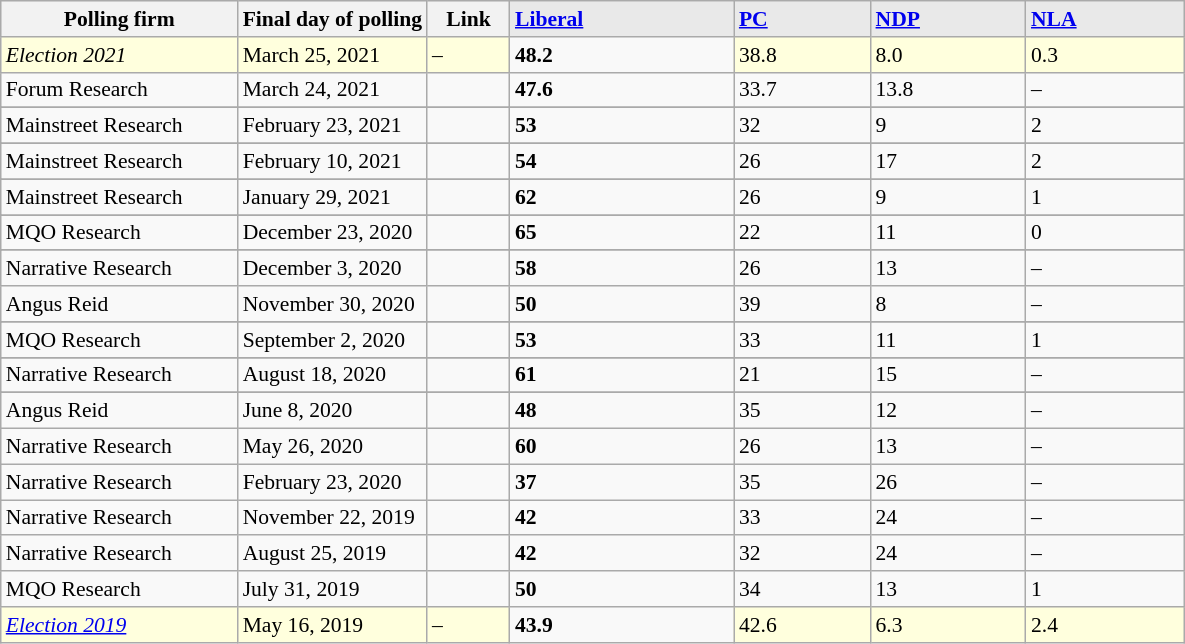<table class="wikitable sortable" style="font-size:90%;">
<tr style="background:#e9e9e9;">
<th width=20%>Polling firm</th>
<th width=16%>Final day of polling</th>
<th style="width:7%;" class="unsortable">Link</th>
<td><strong><a href='#'>Liberal</a></strong></td>
<td><strong><a href='#'>PC</a></strong></td>
<td><strong><a href='#'>NDP</a></strong></td>
<td><strong><a href='#'>NLA</a></strong></td>
</tr>
<tr>
<td style="background:#ffd;"><em>Election 2021</em></td>
<td style="background:#ffd;">March 25, 2021</td>
<td style="background:#ffd;">–</td>
<td><strong>48.2</strong></td>
<td style="background:#ffd;">38.8</td>
<td style="background:#ffd;">8.0</td>
<td style="background:#ffd;">0.3</td>
</tr>
<tr>
<td>Forum Research</td>
<td>March 24, 2021</td>
<td></td>
<td><strong>47.6</strong></td>
<td>33.7</td>
<td>13.8</td>
<td>–</td>
</tr>
<tr>
</tr>
<tr>
<td>Mainstreet Research</td>
<td>February 23, 2021</td>
<td></td>
<td><strong>53</strong></td>
<td>32</td>
<td>9</td>
<td>2</td>
</tr>
<tr>
</tr>
<tr>
<td>Mainstreet Research</td>
<td>February 10, 2021</td>
<td></td>
<td><strong>54</strong></td>
<td>26</td>
<td>17</td>
<td>2</td>
</tr>
<tr>
</tr>
<tr>
<td>Mainstreet Research</td>
<td>January 29, 2021</td>
<td></td>
<td><strong>62</strong></td>
<td>26</td>
<td>9</td>
<td>1</td>
</tr>
<tr>
</tr>
<tr>
<td>MQO Research</td>
<td>December 23, 2020</td>
<td></td>
<td><strong>65</strong></td>
<td>22</td>
<td>11</td>
<td>0</td>
</tr>
<tr>
</tr>
<tr>
<td>Narrative Research</td>
<td>December 3, 2020</td>
<td></td>
<td><strong>58</strong></td>
<td>26</td>
<td>13</td>
<td>–</td>
</tr>
<tr>
<td>Angus Reid</td>
<td>November 30, 2020</td>
<td></td>
<td><strong>50</strong></td>
<td>39</td>
<td>8</td>
<td>–</td>
</tr>
<tr>
</tr>
<tr>
<td>MQO Research</td>
<td>September 2, 2020</td>
<td></td>
<td><strong>53</strong></td>
<td>33</td>
<td>11</td>
<td>1</td>
</tr>
<tr>
</tr>
<tr>
<td>Narrative Research</td>
<td>August 18, 2020</td>
<td></td>
<td><strong>61</strong></td>
<td>21</td>
<td>15</td>
<td>–</td>
</tr>
<tr>
</tr>
<tr>
<td>Angus Reid</td>
<td>June 8, 2020</td>
<td></td>
<td><strong>48</strong></td>
<td>35</td>
<td>12</td>
<td>–</td>
</tr>
<tr>
<td>Narrative Research</td>
<td>May 26, 2020</td>
<td></td>
<td><strong>60</strong></td>
<td>26</td>
<td>13</td>
<td>–</td>
</tr>
<tr>
<td>Narrative Research</td>
<td>February 23, 2020</td>
<td></td>
<td><strong>37</strong></td>
<td>35</td>
<td>26</td>
<td>–</td>
</tr>
<tr>
<td>Narrative Research</td>
<td>November 22, 2019</td>
<td></td>
<td><strong>42</strong></td>
<td>33</td>
<td>24</td>
<td>–</td>
</tr>
<tr>
<td>Narrative Research</td>
<td>August 25, 2019</td>
<td></td>
<td><strong>42</strong></td>
<td>32</td>
<td>24</td>
<td>–</td>
</tr>
<tr>
<td>MQO Research</td>
<td>July 31, 2019</td>
<td></td>
<td><strong>50</strong></td>
<td>34</td>
<td>13</td>
<td>1</td>
</tr>
<tr>
<td style="background:#ffd;"><em><a href='#'>Election 2019</a></em></td>
<td style="background:#ffd;">May 16, 2019</td>
<td style="background:#ffd;">–</td>
<td><strong>43.9</strong></td>
<td style="background:#ffd;">42.6</td>
<td style="background:#ffd;">6.3</td>
<td style="background:#ffd;">2.4</td>
</tr>
</table>
